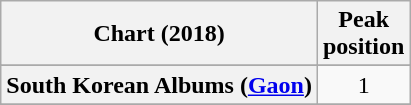<table class="wikitable sortable plainrowheaders" style="text-align:center">
<tr>
<th scope="col">Chart (2018)</th>
<th scope="col">Peak<br> position</th>
</tr>
<tr>
</tr>
<tr>
<th scope="row">South Korean Albums (<a href='#'>Gaon</a>)</th>
<td>1</td>
</tr>
<tr>
</tr>
</table>
